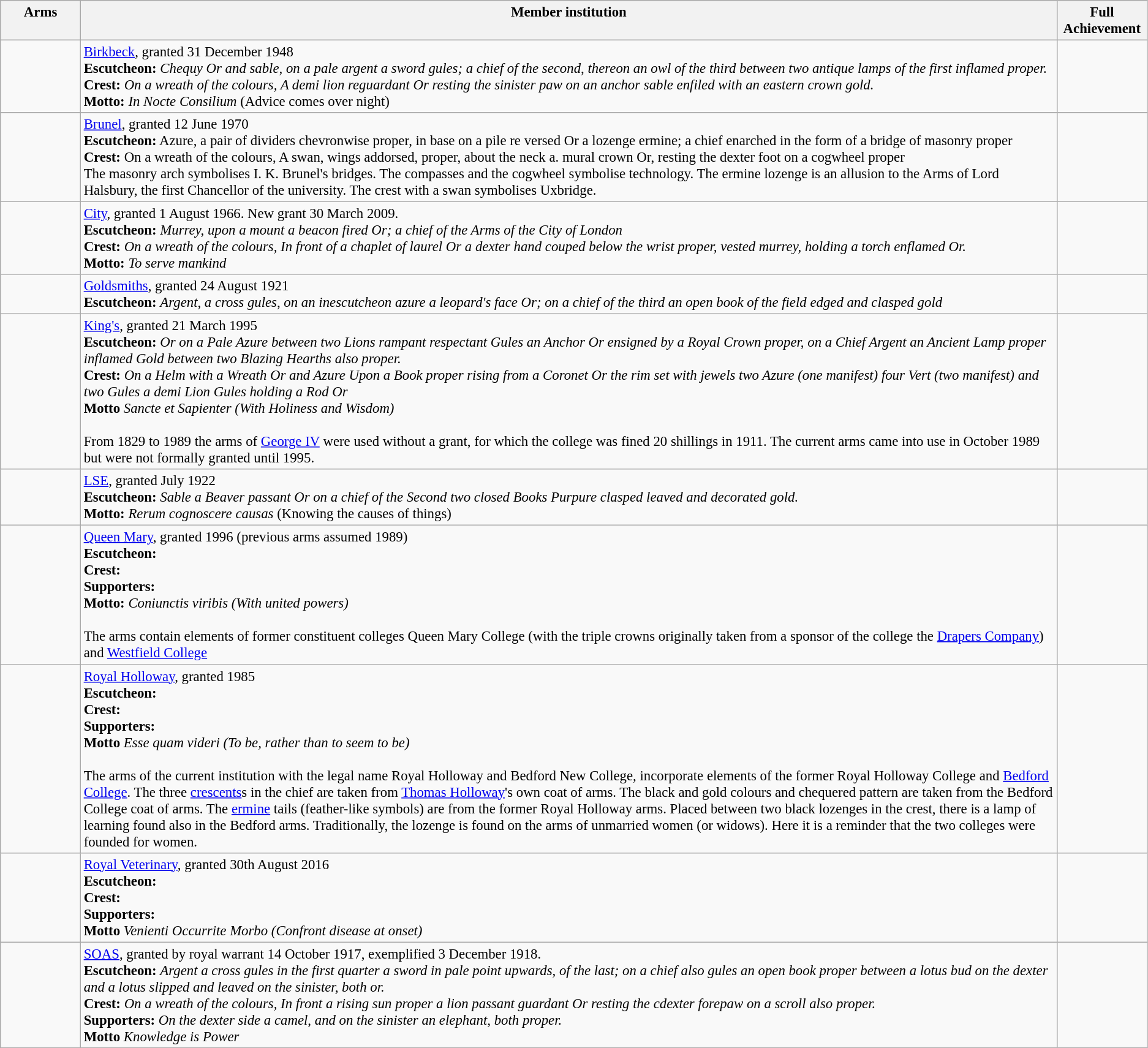<table class=wikitable style=font-size:95%>
<tr style="vertical-align:top; text-align:center;">
<th style="width:80px;">Arms</th>
<th>Member institution</th>
<th>Full Achievement</th>
</tr>
<tr valign=top>
<td align=center></td>
<td><a href='#'>Birkbeck</a>, granted 31 December 1948<br><strong>Escutcheon:</strong> <em>Chequy Or and sable, on a pale argent a sword gules; a chief of the second, thereon an owl of the third between two antique lamps of the first inflamed proper.</em><br>
<strong>Crest:</strong> <em>On a wreath of the colours, A demi lion reguardant Or resting the sinister paw on an anchor sable enfiled with an eastern crown gold.</em><br>
<strong>Motto:</strong> <em>In Nocte Consilium </em>  (Advice comes over night)</td>
<td align=center></td>
</tr>
<tr valign=top>
<td align=center></td>
<td><a href='#'>Brunel</a>, granted 12 June 1970<br><strong>Escutcheon:</strong> Azure, a pair of dividers chevronwise proper, in base on a pile re versed Or a lozenge ermine; a chief enarched in the form of a bridge of masonry proper<br>
<strong>Crest:</strong> On a wreath of the colours, A swan, wings addorsed, proper, about the neck a. mural crown Or, resting the dexter foot on a cogwheel proper<br>The masonry arch symbolises I. K. Brunel's bridges. The compasses and the cogwheel symbolise technology. The ermine lozenge is an allusion to the Arms of Lord Halsbury, the first Chancellor of the university. The crest with a swan symbolises Uxbridge.</td>
<td align=center></td>
</tr>
<tr valign=top>
<td align=center></td>
<td><a href='#'>City</a>, granted 1 August 1966. New grant 30 March 2009.<br><strong>Escutcheon:</strong> <em>Murrey, upon a mount a beacon fired Or; a chief of the Arms of the City of London</em><br>
<strong>Crest:</strong> <em>On a wreath of the colours, In front of a chaplet of laurel Or a dexter hand couped below the wrist proper, vested murrey, holding a torch enflamed Or.</em><br>
<strong>Motto:</strong> <em>To serve mankind</em></td>
<td align=center></td>
</tr>
<tr valign=top>
<td align=center></td>
<td><a href='#'>Goldsmiths</a>, granted 24 August 1921<br><strong>Escutcheon:</strong> <em>Argent, a cross gules, on an inescutcheon azure a leopard's face Or; on a chief of the third an open book of the field edged and clasped gold</em></td>
</tr>
<tr valign=top>
<td align=center></td>
<td><a href='#'>King's</a>, granted 21 March 1995<br><strong>Escutcheon:</strong> <em> Or on a Pale Azure between two Lions rampant respectant Gules an Anchor Or ensigned by a Royal Crown proper, on a Chief Argent an Ancient Lamp proper inflamed Gold between two Blazing Hearths also proper. </em> <br>
<strong>Crest:</strong> <em>On a Helm with a Wreath Or and Azure Upon a Book proper rising from a Coronet Or the rim set with jewels two Azure (one manifest) four Vert (two manifest) and two Gules a demi Lion Gules holding a Rod Or</em><br>
<strong>Motto</strong> <em>Sancte et Sapienter (With Holiness and Wisdom)</em><br><br>From 1829 to 1989 the arms of <a href='#'>George IV</a> were used without a grant, for which the college was fined 20 shillings in 1911. The current arms came into use in October 1989 but were not formally granted until 1995.</td>
<td align=center></td>
</tr>
<tr valign=top>
<td align=center></td>
<td><a href='#'>LSE</a>, granted July 1922<br><strong>Escutcheon:</strong> <em>Sable a Beaver passant Or on a chief of the Second two closed Books Purpure clasped leaved and decorated gold.</em><br>
<strong>Motto:</strong> <em>Rerum cognoscere causas</em>  (Knowing the causes of things)</td>
</tr>
<tr valign=top>
<td align=center></td>
<td><a href='#'>Queen Mary</a>, granted 1996 (previous arms assumed 1989)<br><strong>Escutcheon:</strong> <em> </em><br>
<strong>Crest:</strong> <em> </em><br>
<strong>Supporters:</strong> <em> </em><br>
<strong>Motto:</strong> <em>Coniunctis viribis (With united powers)</em><br><br>The arms contain elements of former constituent colleges Queen Mary College (with the triple crowns originally taken from a sponsor of the college the <a href='#'>Drapers Company</a>) and <a href='#'>Westfield College</a></td>
<td align=center></td>
</tr>
<tr valign=top>
<td align=center></td>
<td><a href='#'>Royal Holloway</a>, granted 1985<br><strong>Escutcheon:</strong> <em> </em><br>
<strong>Crest:</strong> <em> </em><br>
<strong>Supporters:</strong> <em> </em><br>
<strong>Motto</strong> <em>Esse quam videri (To be, rather than to seem to be)</em><br><br>The arms of the current institution with the legal name Royal Holloway and Bedford New College, incorporate elements of the former Royal Holloway College and <a href='#'>Bedford College</a>. The three <a href='#'>crescents</a>s in the chief are taken from <a href='#'>Thomas Holloway</a>'s own coat of arms. The black and gold colours and chequered pattern are taken from the Bedford College coat of arms. The <a href='#'>ermine</a> tails (feather-like symbols) are from the former Royal Holloway arms. Placed between two black lozenges in the crest, there is a lamp of learning found also in the Bedford arms. Traditionally, the lozenge is found on the arms of unmarried women (or widows). Here it is a reminder that the two colleges were founded for women.</td>
<td align=center></td>
</tr>
<tr valign=top>
<td align=center></td>
<td><a href='#'>Royal Veterinary</a>, granted 30th August 2016<br><strong>Escutcheon:</strong> <em> </em><br>
<strong>Crest:</strong> <em> </em><br>
<strong>Supporters:</strong> <em> </em><br>
<strong>Motto</strong> <em>Venienti Occurrite Morbo (Confront disease at onset)</em></td>
<td align=center></td>
</tr>
<tr valign=top>
<td align=center></td>
<td><a href='#'>SOAS</a>, granted by royal warrant 14 October 1917, exemplified 3 December 1918.<br><strong>Escutcheon:</strong> <em>Argent a cross gules in the first quarter a sword in pale point upwards, of the last; on a chief also gules an open book proper between a lotus bud on the dexter and a lotus slipped and leaved on the sinister, both or.</em><br>
<strong>Crest:</strong> <em>On a wreath of the colours, In front a rising sun proper a lion passant guardant Or resting the cdexter forepaw on a scroll also proper. </em><br>
<strong>Supporters:</strong> <em>On the dexter side a camel, and on the sinister an elephant, both proper.</em><br>
<strong>Motto</strong> <em>Knowledge is Power</em></td>
<td align=center></td>
</tr>
</table>
